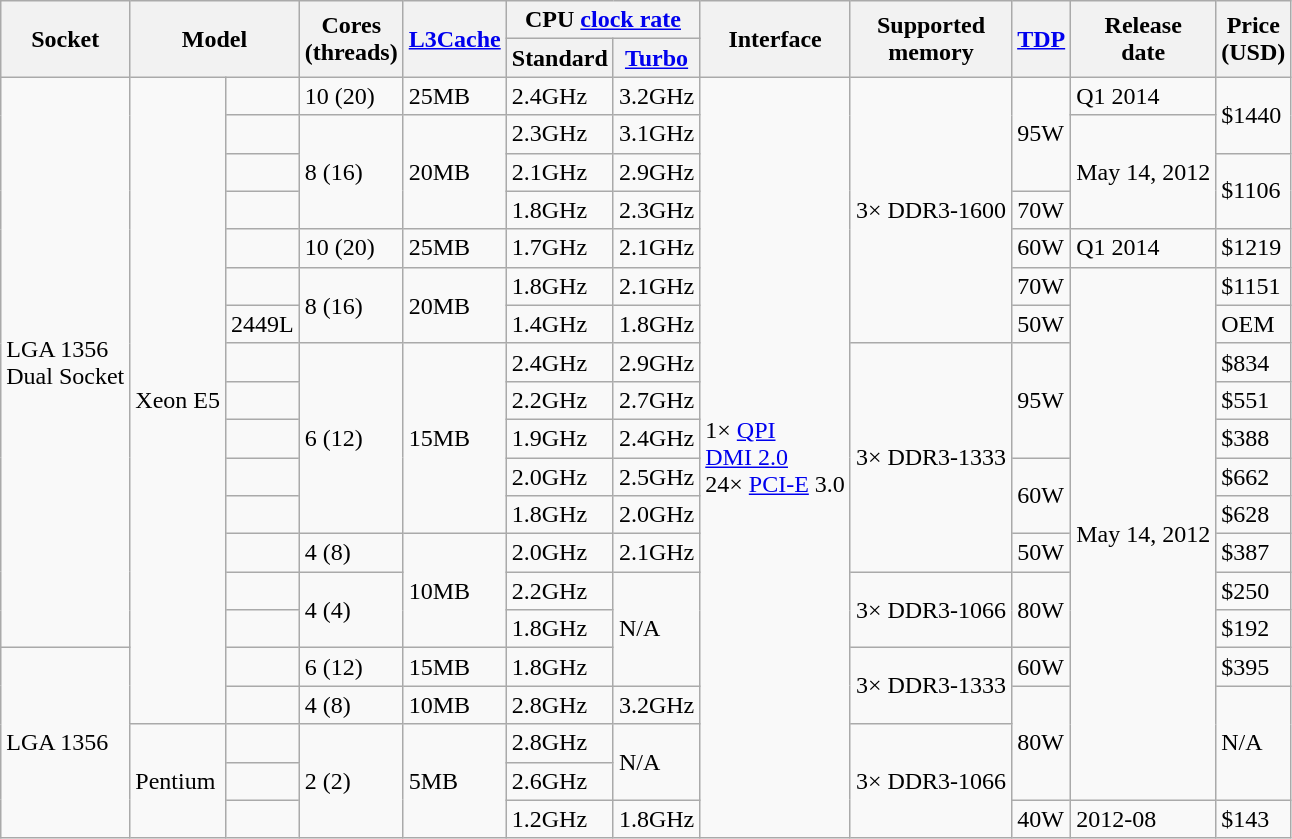<table class="wikitable">
<tr>
<th rowspan="2">Socket</th>
<th colspan="2" rowspan="2">Model</th>
<th rowspan="2">Cores<br>(threads)</th>
<th rowspan="2"><a href='#'>L3Cache</a></th>
<th colspan="2">CPU <a href='#'>clock rate</a></th>
<th rowspan="2">Interface</th>
<th rowspan="2">Supported<br>memory</th>
<th rowspan="2"><a href='#'>TDP</a></th>
<th rowspan="2">Release<br>date</th>
<th rowspan="2">Price<br>(USD)</th>
</tr>
<tr>
<th>Standard</th>
<th><a href='#'>Turbo</a></th>
</tr>
<tr>
<td rowspan="15">LGA 1356<br>Dual Socket</td>
<td rowspan="17">Xeon E5</td>
<td></td>
<td>10 (20)</td>
<td>25MB</td>
<td>2.4GHz</td>
<td>3.2GHz</td>
<td rowspan="20">1× <a href='#'>QPI</a><br><a href='#'>DMI 2.0</a><br>24× <a href='#'>PCI-E</a> 3.0</td>
<td rowspan="7">3× DDR3-1600</td>
<td rowspan="3">95W</td>
<td>Q1 2014</td>
<td rowspan="2">$1440</td>
</tr>
<tr>
<td></td>
<td rowspan="3">8 (16)</td>
<td rowspan="3">20MB</td>
<td>2.3GHz</td>
<td>3.1GHz</td>
<td rowspan="3">May 14, 2012</td>
</tr>
<tr>
<td></td>
<td>2.1GHz</td>
<td>2.9GHz</td>
<td rowspan="2">$1106</td>
</tr>
<tr>
<td></td>
<td>1.8GHz</td>
<td>2.3GHz</td>
<td>70W</td>
</tr>
<tr>
<td></td>
<td>10 (20)</td>
<td>25MB</td>
<td>1.7GHz</td>
<td>2.1GHz</td>
<td>60W</td>
<td>Q1 2014</td>
<td>$1219</td>
</tr>
<tr>
<td></td>
<td rowspan="2">8 (16)</td>
<td rowspan="2">20MB</td>
<td>1.8GHz</td>
<td>2.1GHz</td>
<td>70W</td>
<td rowspan="14">May 14, 2012</td>
<td>$1151</td>
</tr>
<tr>
<td>2449L</td>
<td>1.4GHz</td>
<td>1.8GHz</td>
<td>50W</td>
<td>OEM</td>
</tr>
<tr>
<td></td>
<td rowspan="5">6 (12)</td>
<td rowspan="5">15MB</td>
<td>2.4GHz</td>
<td>2.9GHz</td>
<td rowspan="6">3× DDR3-1333</td>
<td rowspan="3">95W</td>
<td>$834</td>
</tr>
<tr>
<td></td>
<td>2.2GHz</td>
<td>2.7GHz</td>
<td>$551</td>
</tr>
<tr>
<td></td>
<td>1.9GHz</td>
<td>2.4GHz</td>
<td>$388</td>
</tr>
<tr>
<td></td>
<td>2.0GHz</td>
<td>2.5GHz</td>
<td rowspan="2">60W</td>
<td>$662</td>
</tr>
<tr>
<td></td>
<td>1.8GHz</td>
<td>2.0GHz</td>
<td>$628</td>
</tr>
<tr>
<td></td>
<td>4 (8)</td>
<td rowspan="3">10MB</td>
<td>2.0GHz</td>
<td>2.1GHz</td>
<td>50W</td>
<td>$387</td>
</tr>
<tr>
<td></td>
<td rowspan="2">4 (4)</td>
<td>2.2GHz</td>
<td rowspan="3">N/A</td>
<td rowspan="2">3× DDR3-1066</td>
<td rowspan="2">80W</td>
<td>$250</td>
</tr>
<tr>
<td></td>
<td>1.8GHz</td>
<td>$192</td>
</tr>
<tr>
<td rowspan="5">LGA 1356</td>
<td></td>
<td>6 (12)</td>
<td>15MB</td>
<td>1.8GHz</td>
<td rowspan="2">3× DDR3-1333</td>
<td>60W</td>
<td>$395</td>
</tr>
<tr>
<td></td>
<td>4 (8)</td>
<td>10MB</td>
<td>2.8GHz</td>
<td>3.2GHz</td>
<td rowspan="3">80W</td>
<td rowspan="3">N/A</td>
</tr>
<tr>
<td rowspan="3">Pentium</td>
<td></td>
<td rowspan="3">2 (2)</td>
<td rowspan="3">5MB</td>
<td>2.8GHz</td>
<td rowspan="2">N/A</td>
<td rowspan="3">3× DDR3-1066</td>
</tr>
<tr>
<td></td>
<td>2.6GHz</td>
</tr>
<tr>
<td></td>
<td>1.2GHz</td>
<td>1.8GHz</td>
<td>40W</td>
<td>2012-08</td>
<td>$143</td>
</tr>
</table>
